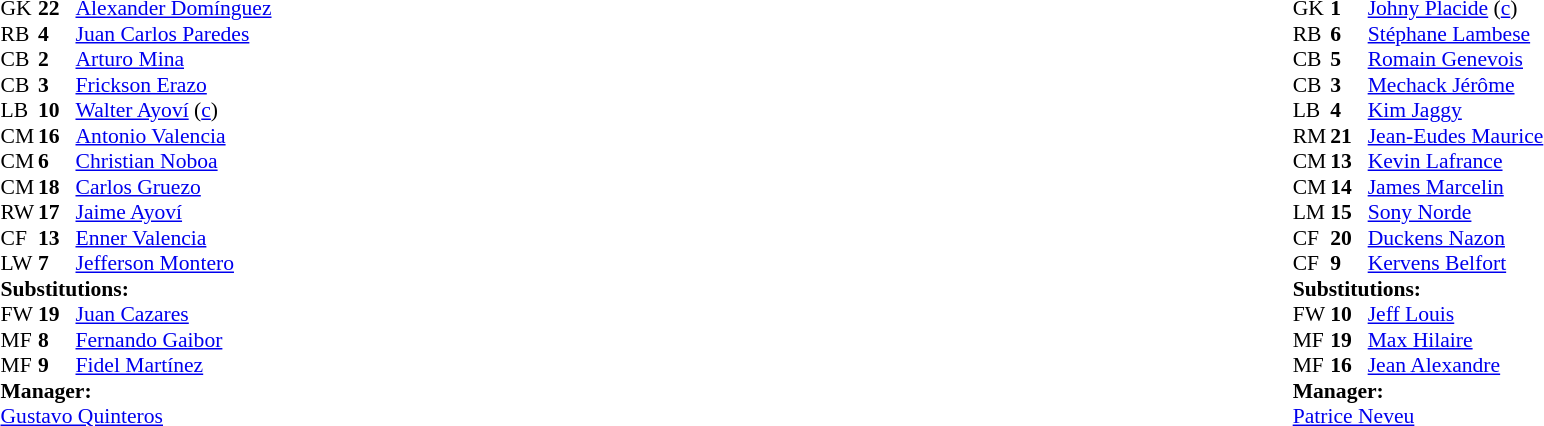<table width="100%">
<tr>
<td valign="top" width="40%"><br><table style="font-size:90%" cellspacing="0" cellpadding="0">
<tr>
<th width=25></th>
<th width=25></th>
</tr>
<tr>
<td>GK</td>
<td><strong>22</strong></td>
<td><a href='#'>Alexander Domínguez</a></td>
</tr>
<tr>
<td>RB</td>
<td><strong>4</strong></td>
<td><a href='#'>Juan Carlos Paredes</a></td>
</tr>
<tr>
<td>CB</td>
<td><strong>2</strong></td>
<td><a href='#'>Arturo Mina</a></td>
</tr>
<tr>
<td>CB</td>
<td><strong>3</strong></td>
<td><a href='#'>Frickson Erazo</a></td>
</tr>
<tr>
<td>LB</td>
<td><strong>10</strong></td>
<td><a href='#'>Walter Ayoví</a> (<a href='#'>c</a>)</td>
</tr>
<tr>
<td>CM</td>
<td><strong>16</strong></td>
<td><a href='#'>Antonio Valencia</a></td>
</tr>
<tr>
<td>CM</td>
<td><strong>6</strong></td>
<td><a href='#'>Christian Noboa</a></td>
</tr>
<tr>
<td>CM</td>
<td><strong>18</strong></td>
<td><a href='#'>Carlos Gruezo</a></td>
<td></td>
<td></td>
</tr>
<tr>
<td>RW</td>
<td><strong>17</strong></td>
<td><a href='#'>Jaime Ayoví</a></td>
<td></td>
<td></td>
</tr>
<tr>
<td>CF</td>
<td><strong>13</strong></td>
<td><a href='#'>Enner Valencia</a></td>
<td></td>
<td></td>
</tr>
<tr>
<td>LW</td>
<td><strong>7</strong></td>
<td><a href='#'>Jefferson Montero</a></td>
</tr>
<tr>
<td colspan=3><strong>Substitutions:</strong></td>
</tr>
<tr>
<td>FW</td>
<td><strong>19</strong></td>
<td><a href='#'>Juan Cazares</a></td>
<td></td>
<td></td>
</tr>
<tr>
<td>MF</td>
<td><strong>8</strong></td>
<td><a href='#'>Fernando Gaibor</a></td>
<td></td>
<td></td>
</tr>
<tr>
<td>MF</td>
<td><strong>9</strong></td>
<td><a href='#'>Fidel Martínez</a></td>
<td></td>
<td></td>
</tr>
<tr>
<td colspan=3><strong>Manager:</strong></td>
</tr>
<tr>
<td colspan=3> <a href='#'>Gustavo Quinteros</a></td>
</tr>
</table>
</td>
<td valign="top"></td>
<td valign="top" width="50%"><br><table style="font-size:90%; margin:auto" cellspacing="0" cellpadding="0">
<tr>
<th width=25></th>
<th width=25></th>
</tr>
<tr>
<td>GK</td>
<td><strong>1</strong></td>
<td><a href='#'>Johny Placide</a> (<a href='#'>c</a>)</td>
</tr>
<tr>
<td>RB</td>
<td><strong>6</strong></td>
<td><a href='#'>Stéphane Lambese</a></td>
</tr>
<tr>
<td>CB</td>
<td><strong>5</strong></td>
<td><a href='#'>Romain Genevois</a></td>
<td></td>
</tr>
<tr>
<td>CB</td>
<td><strong>3</strong></td>
<td><a href='#'>Mechack Jérôme</a></td>
</tr>
<tr>
<td>LB</td>
<td><strong>4</strong></td>
<td><a href='#'>Kim Jaggy</a></td>
</tr>
<tr>
<td>RM</td>
<td><strong>21</strong></td>
<td><a href='#'>Jean-Eudes Maurice</a></td>
</tr>
<tr>
<td>CM</td>
<td><strong>13</strong></td>
<td><a href='#'>Kevin Lafrance</a></td>
<td></td>
<td></td>
</tr>
<tr>
<td>CM</td>
<td><strong>14</strong></td>
<td><a href='#'>James Marcelin</a></td>
<td></td>
<td></td>
</tr>
<tr>
<td>LM</td>
<td><strong>15</strong></td>
<td><a href='#'>Sony Norde</a></td>
</tr>
<tr>
<td>CF</td>
<td><strong>20</strong></td>
<td><a href='#'>Duckens Nazon</a></td>
</tr>
<tr>
<td>CF</td>
<td><strong>9</strong></td>
<td><a href='#'>Kervens Belfort</a></td>
<td></td>
<td></td>
</tr>
<tr>
<td colspan=3><strong>Substitutions:</strong></td>
</tr>
<tr>
<td>FW</td>
<td><strong>10</strong></td>
<td><a href='#'>Jeff Louis</a></td>
<td></td>
<td></td>
</tr>
<tr>
<td>MF</td>
<td><strong>19</strong></td>
<td><a href='#'>Max Hilaire</a></td>
<td></td>
<td></td>
</tr>
<tr>
<td>MF</td>
<td><strong>16</strong></td>
<td><a href='#'>Jean Alexandre</a></td>
<td></td>
<td></td>
</tr>
<tr>
<td colspan=3><strong>Manager:</strong></td>
</tr>
<tr>
<td colspan=3> <a href='#'>Patrice Neveu</a></td>
</tr>
</table>
</td>
</tr>
</table>
